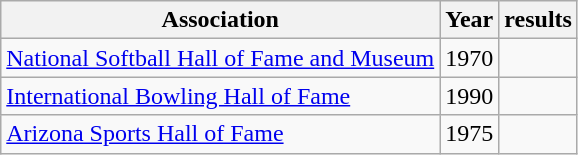<table class="wikitable">
<tr>
<th scope="col">Association</th>
<th scope="col">Year</th>
<th scope="col">results</th>
</tr>
<tr>
<td><a href='#'>National Softball Hall of Fame and Museum</a></td>
<td>1970</td>
<td></td>
</tr>
<tr>
<td><a href='#'>International Bowling Hall of Fame</a></td>
<td>1990</td>
<td></td>
</tr>
<tr>
<td><a href='#'>Arizona Sports Hall of Fame</a></td>
<td>1975</td>
<td></td>
</tr>
</table>
